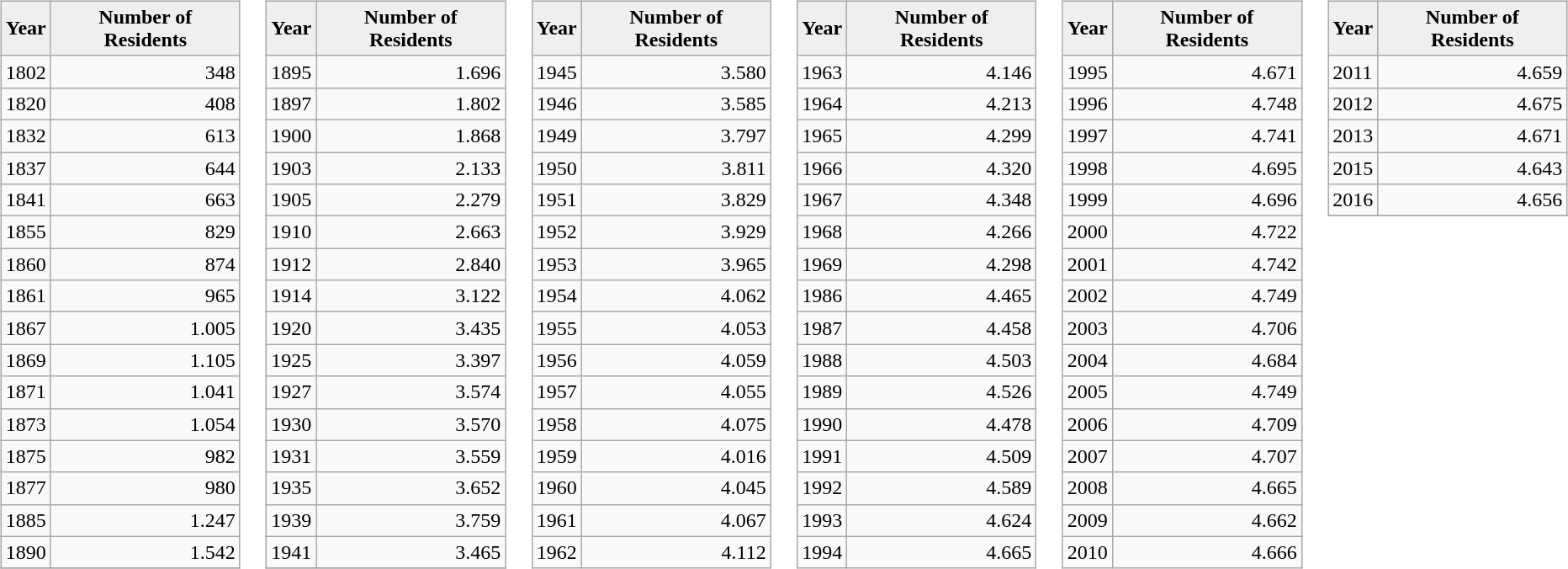<table>
<tr>
<td valign="top"><br><table class="wikitable">
<tr>
<th style="background:#EFEFEF;">Year</th>
<th style="background:#EFEFEF;">Number of Residents</th>
</tr>
<tr ---->
<td>1802</td>
<td align="right">348</td>
</tr>
<tr ---->
<td>1820</td>
<td align="right">408</td>
</tr>
<tr ---->
<td>1832</td>
<td align="right">613</td>
</tr>
<tr ---->
<td>1837</td>
<td align="right">644</td>
</tr>
<tr ---->
<td>1841</td>
<td align="right">663</td>
</tr>
<tr ---->
<td>1855</td>
<td align="right">829</td>
</tr>
<tr ---->
<td>1860</td>
<td align="right">874</td>
</tr>
<tr ---->
<td>1861</td>
<td align="right">965</td>
</tr>
<tr ---->
<td>1867</td>
<td align="right">1.005</td>
</tr>
<tr ---->
<td>1869</td>
<td align="right">1.105</td>
</tr>
<tr ---->
<td>1871</td>
<td align="right">1.041</td>
</tr>
<tr ---->
<td>1873</td>
<td align="right">1.054</td>
</tr>
<tr ---->
<td>1875</td>
<td align="right">982</td>
</tr>
<tr ---->
<td>1877</td>
<td align="right">980</td>
</tr>
<tr ---->
<td>1885</td>
<td align="right">1.247</td>
</tr>
<tr ---->
<td>1890</td>
<td align="right">1.542</td>
</tr>
<tr ---->
</tr>
</table>
</td>
<td valign="top"><br><table class="wikitable">
<tr>
<th style="background:#EFEFEF;">Year</th>
<th style="background:#EFEFEF;">Number of Residents</th>
</tr>
<tr ---->
<td>1895</td>
<td align="right">1.696</td>
</tr>
<tr ---->
<td>1897</td>
<td align="right">1.802</td>
</tr>
<tr ---->
<td>1900</td>
<td align="right">1.868</td>
</tr>
<tr ---->
<td>1903</td>
<td align="right">2.133</td>
</tr>
<tr ---->
<td>1905</td>
<td align="right">2.279</td>
</tr>
<tr ---->
<td>1910</td>
<td align="right">2.663</td>
</tr>
<tr ---->
<td>1912</td>
<td align="right">2.840</td>
</tr>
<tr ---->
<td>1914</td>
<td align="right">3.122</td>
</tr>
<tr ---->
<td>1920</td>
<td align="right">3.435</td>
</tr>
<tr ---->
<td>1925</td>
<td align="right">3.397</td>
</tr>
<tr ---->
<td>1927</td>
<td align="right">3.574</td>
</tr>
<tr ---->
<td>1930</td>
<td align="right">3.570</td>
</tr>
<tr ---->
<td>1931</td>
<td align="right">3.559</td>
</tr>
<tr ---->
<td>1935</td>
<td align="right">3.652</td>
</tr>
<tr ---->
<td>1939</td>
<td align="right">3.759</td>
</tr>
<tr ---->
<td>1941</td>
<td align="right">3.465</td>
</tr>
<tr ---->
</tr>
</table>
</td>
<td valign="top"><br><table class="wikitable">
<tr>
<th style="background:#EFEFEF;">Year</th>
<th style="background:#EFEFEF;">Number of Residents</th>
</tr>
<tr ---->
<td>1945</td>
<td align="right">3.580</td>
</tr>
<tr ---->
<td>1946</td>
<td align="right">3.585</td>
</tr>
<tr ---->
<td>1949</td>
<td align="right">3.797</td>
</tr>
<tr ---->
<td>1950</td>
<td align="right">3.811</td>
</tr>
<tr ---->
<td>1951</td>
<td align="right">3.829</td>
</tr>
<tr ---->
<td>1952</td>
<td align="right">3.929</td>
</tr>
<tr ---->
<td>1953</td>
<td align="right">3.965</td>
</tr>
<tr ---->
<td>1954</td>
<td align="right">4.062</td>
</tr>
<tr ---->
<td>1955</td>
<td align="right">4.053</td>
</tr>
<tr ---->
<td>1956</td>
<td align="right">4.059</td>
</tr>
<tr ---->
<td>1957</td>
<td align="right">4.055</td>
</tr>
<tr ---->
<td>1958</td>
<td align="right">4.075</td>
</tr>
<tr ---->
<td>1959</td>
<td align="right">4.016</td>
</tr>
<tr ---->
<td>1960</td>
<td align="right">4.045</td>
</tr>
<tr ---->
<td>1961</td>
<td align="right">4.067</td>
</tr>
<tr ---->
<td>1962</td>
<td align="right">4.112</td>
</tr>
</table>
</td>
<td valign="top"><br><table class="wikitable">
<tr>
<th style="background:#EFEFEF;">Year</th>
<th style="background:#EFEFEF;">Number of Residents</th>
</tr>
<tr ---->
<td>1963</td>
<td align="right">4.146</td>
</tr>
<tr ---->
<td>1964</td>
<td align="right">4.213</td>
</tr>
<tr ---->
<td>1965</td>
<td align="right">4.299</td>
</tr>
<tr ---->
<td>1966</td>
<td align="right">4.320</td>
</tr>
<tr ---->
<td>1967</td>
<td align="right">4.348</td>
</tr>
<tr ---->
<td>1968</td>
<td align="right">4.266</td>
</tr>
<tr ---->
<td>1969</td>
<td align="right">4.298</td>
</tr>
<tr ---->
<td>1986</td>
<td align="right">4.465</td>
</tr>
<tr ---->
<td>1987</td>
<td align="right">4.458</td>
</tr>
<tr ---->
<td>1988</td>
<td align="right">4.503</td>
</tr>
<tr ---->
<td>1989</td>
<td align="right">4.526</td>
</tr>
<tr ---->
<td>1990</td>
<td align="right">4.478</td>
</tr>
<tr ---->
<td>1991</td>
<td align="right">4.509</td>
</tr>
<tr ---->
<td>1992</td>
<td align="right">4.589</td>
</tr>
<tr ---->
<td>1993</td>
<td align="right">4.624</td>
</tr>
<tr ---->
<td>1994</td>
<td align="right">4.665</td>
</tr>
</table>
</td>
<td valign="top"><br><table class="wikitable">
<tr>
<th style="background:#EFEFEF;">Year</th>
<th style="background:#EFEFEF;">Number of Residents</th>
</tr>
<tr ---->
<td>1995</td>
<td align="right">4.671</td>
</tr>
<tr ---->
<td>1996</td>
<td align="right">4.748</td>
</tr>
<tr ---->
<td>1997</td>
<td align="right">4.741</td>
</tr>
<tr ---->
<td>1998</td>
<td align="right">4.695</td>
</tr>
<tr ---->
<td>1999</td>
<td align="right">4.696</td>
</tr>
<tr ---->
<td>2000</td>
<td align="right">4.722</td>
</tr>
<tr ---->
<td>2001</td>
<td align="right">4.742</td>
</tr>
<tr ---->
<td>2002</td>
<td align="right">4.749</td>
</tr>
<tr ---->
<td>2003</td>
<td align="right">4.706</td>
</tr>
<tr ---->
<td>2004</td>
<td align="right">4.684</td>
</tr>
<tr ---->
<td>2005</td>
<td align="right">4.749</td>
</tr>
<tr ---->
<td>2006</td>
<td align="right">4.709</td>
</tr>
<tr ---->
<td>2007</td>
<td align="right">4.707</td>
</tr>
<tr ---->
<td>2008</td>
<td align="right">4.665</td>
</tr>
<tr ---->
<td>2009</td>
<td align="right">4.662</td>
</tr>
<tr ---->
<td>2010</td>
<td align="right">4.666</td>
</tr>
</table>
</td>
<td valign="top"><br><table class="wikitable">
<tr>
<th style="background:#EFEFEF;">Year</th>
<th style="background:#EFEFEF;">Number of Residents</th>
</tr>
<tr ---->
<td>2011</td>
<td align="right">4.659</td>
</tr>
<tr ---->
<td>2012</td>
<td align="right">4.675</td>
</tr>
<tr ---->
<td>2013</td>
<td align="right">4.671</td>
</tr>
<tr ---->
<td>2015</td>
<td align="right">4.643</td>
</tr>
<tr ---->
<td>2016</td>
<td align="right">4.656</td>
</tr>
<tr ---->
</tr>
</table>
</td>
</tr>
</table>
